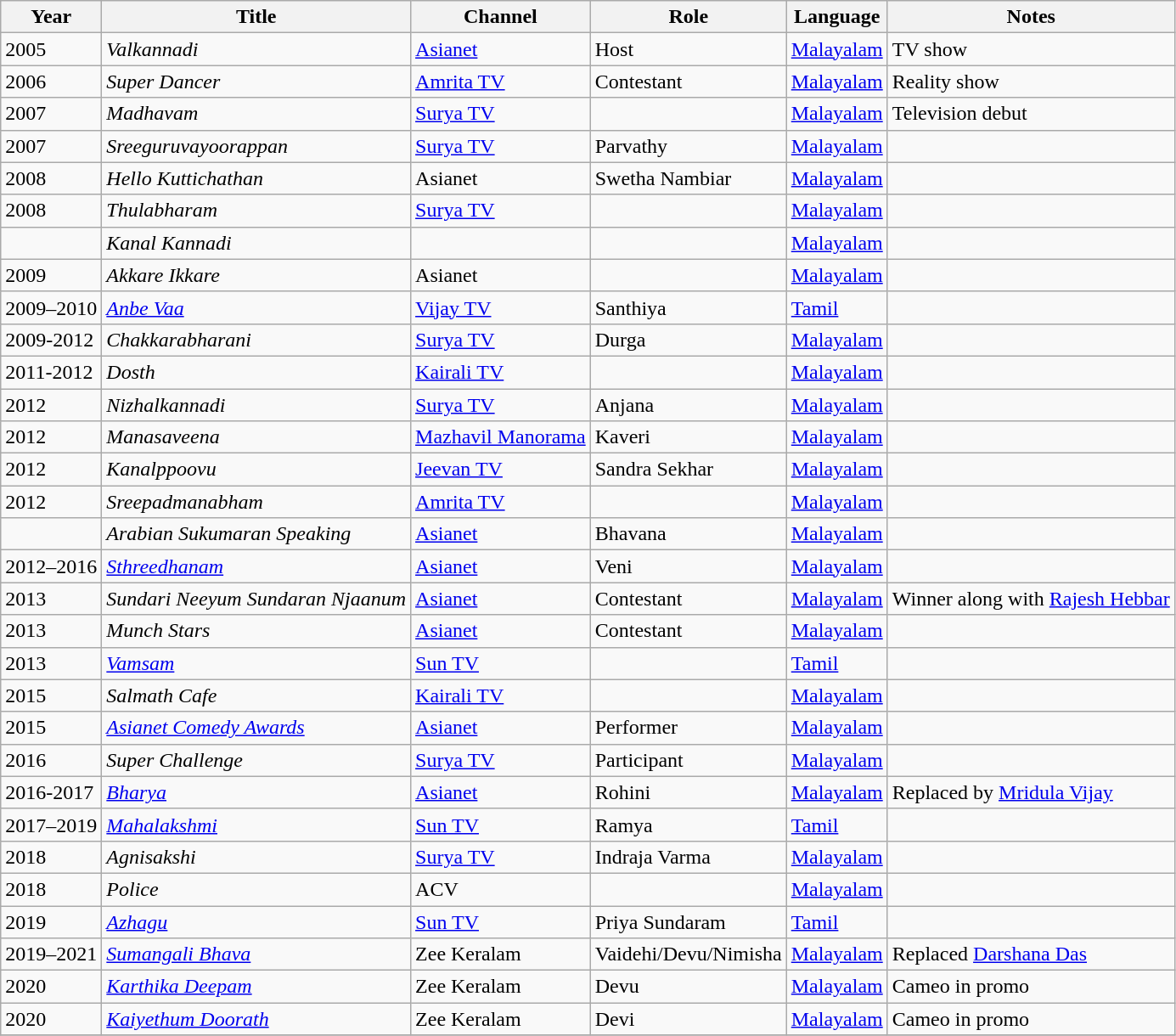<table class="wikitable sortable">
<tr>
<th>Year</th>
<th>Title</th>
<th>Channel</th>
<th>Role</th>
<th>Language</th>
<th>Notes</th>
</tr>
<tr>
<td>2005</td>
<td><em>Valkannadi</em></td>
<td><a href='#'>Asianet</a></td>
<td>Host</td>
<td><a href='#'>Malayalam</a></td>
<td>TV show</td>
</tr>
<tr>
<td>2006</td>
<td><em>Super Dancer</em></td>
<td><a href='#'>Amrita TV</a></td>
<td>Contestant</td>
<td><a href='#'>Malayalam</a></td>
<td>Reality show</td>
</tr>
<tr>
<td>2007</td>
<td><em>Madhavam</em></td>
<td><a href='#'>Surya TV</a></td>
<td></td>
<td><a href='#'>Malayalam</a></td>
<td>Television debut</td>
</tr>
<tr>
<td>2007</td>
<td><em>Sreeguruvayoorappan</em></td>
<td><a href='#'>Surya TV</a></td>
<td>Parvathy</td>
<td><a href='#'>Malayalam</a></td>
<td></td>
</tr>
<tr>
<td>2008</td>
<td><em>Hello Kuttichathan</em></td>
<td>Asianet</td>
<td>Swetha Nambiar</td>
<td><a href='#'>Malayalam</a></td>
<td></td>
</tr>
<tr>
<td>2008</td>
<td><em>Thulabharam</em></td>
<td><a href='#'>Surya TV</a></td>
<td></td>
<td><a href='#'>Malayalam</a></td>
<td></td>
</tr>
<tr>
<td></td>
<td><em>Kanal Kannadi</em></td>
<td></td>
<td></td>
<td><a href='#'>Malayalam</a></td>
<td></td>
</tr>
<tr>
<td>2009</td>
<td><em>Akkare Ikkare</em></td>
<td>Asianet</td>
<td></td>
<td><a href='#'>Malayalam</a></td>
<td></td>
</tr>
<tr>
<td>2009–2010</td>
<td><em><a href='#'>Anbe Vaa</a></em></td>
<td><a href='#'>Vijay TV</a></td>
<td>Santhiya</td>
<td><a href='#'>Tamil</a></td>
<td></td>
</tr>
<tr>
<td>2009-2012</td>
<td><em>Chakkarabharani</em></td>
<td><a href='#'>Surya TV</a></td>
<td>Durga</td>
<td><a href='#'>Malayalam</a></td>
<td></td>
</tr>
<tr>
<td>2011-2012</td>
<td><em>Dosth</em></td>
<td><a href='#'>Kairali TV</a></td>
<td></td>
<td><a href='#'>Malayalam</a></td>
<td></td>
</tr>
<tr>
<td>2012</td>
<td><em>Nizhalkannadi</em></td>
<td><a href='#'>Surya TV</a></td>
<td>Anjana</td>
<td><a href='#'>Malayalam</a></td>
<td></td>
</tr>
<tr>
<td>2012</td>
<td><em>Manasaveena</em></td>
<td><a href='#'>Mazhavil Manorama</a></td>
<td>Kaveri</td>
<td><a href='#'>Malayalam</a></td>
<td></td>
</tr>
<tr>
<td>2012</td>
<td><em>Kanalppoovu</em></td>
<td><a href='#'>Jeevan TV</a></td>
<td>Sandra Sekhar</td>
<td><a href='#'>Malayalam</a></td>
<td></td>
</tr>
<tr>
<td>2012</td>
<td><em>Sreepadmanabham</em></td>
<td><a href='#'>Amrita TV</a></td>
<td></td>
<td><a href='#'>Malayalam</a></td>
<td></td>
</tr>
<tr>
<td></td>
<td><em>Arabian Sukumaran Speaking</em></td>
<td><a href='#'>Asianet</a></td>
<td>Bhavana</td>
<td><a href='#'>Malayalam</a></td>
<td></td>
</tr>
<tr>
<td>2012–2016</td>
<td><em><a href='#'>Sthreedhanam</a></em></td>
<td><a href='#'>Asianet</a></td>
<td>Veni</td>
<td><a href='#'>Malayalam</a></td>
<td></td>
</tr>
<tr>
<td>2013</td>
<td><em>Sundari Neeyum Sundaran Njaanum</em></td>
<td><a href='#'>Asianet</a></td>
<td>Contestant</td>
<td><a href='#'>Malayalam</a></td>
<td>Winner along with <a href='#'>Rajesh Hebbar</a></td>
</tr>
<tr>
<td>2013</td>
<td><em>Munch Stars</em></td>
<td><a href='#'>Asianet</a></td>
<td>Contestant</td>
<td><a href='#'>Malayalam</a></td>
<td></td>
</tr>
<tr>
<td>2013</td>
<td><em><a href='#'>Vamsam</a></em></td>
<td><a href='#'>Sun TV</a></td>
<td></td>
<td><a href='#'>Tamil</a></td>
<td></td>
</tr>
<tr>
<td>2015</td>
<td><em>Salmath Cafe</em></td>
<td><a href='#'>Kairali TV</a></td>
<td></td>
<td><a href='#'>Malayalam</a></td>
<td></td>
</tr>
<tr>
<td>2015</td>
<td><em><a href='#'>Asianet Comedy Awards</a></em></td>
<td><a href='#'>Asianet</a></td>
<td>Performer</td>
<td><a href='#'>Malayalam</a></td>
<td></td>
</tr>
<tr>
<td>2016</td>
<td><em>Super Challenge</em></td>
<td><a href='#'>Surya TV</a></td>
<td>Participant</td>
<td><a href='#'>Malayalam</a></td>
<td></td>
</tr>
<tr>
<td>2016-2017</td>
<td><em><a href='#'>Bharya</a></em></td>
<td><a href='#'>Asianet</a></td>
<td>Rohini</td>
<td><a href='#'>Malayalam</a></td>
<td>Replaced by <a href='#'>Mridula Vijay</a></td>
</tr>
<tr>
<td>2017–2019</td>
<td><em><a href='#'>Mahalakshmi</a></em></td>
<td><a href='#'>Sun TV</a></td>
<td>Ramya</td>
<td><a href='#'>Tamil</a></td>
<td></td>
</tr>
<tr>
<td>2018</td>
<td><em>Agnisakshi</em></td>
<td><a href='#'>Surya TV</a></td>
<td>Indraja Varma</td>
<td><a href='#'>Malayalam</a></td>
<td></td>
</tr>
<tr>
<td>2018</td>
<td><em>Police</em></td>
<td>ACV</td>
<td></td>
<td><a href='#'>Malayalam</a></td>
<td></td>
</tr>
<tr>
<td>2019</td>
<td><em><a href='#'>Azhagu</a></em></td>
<td><a href='#'>Sun TV</a></td>
<td>Priya Sundaram</td>
<td><a href='#'>Tamil</a></td>
<td></td>
</tr>
<tr>
<td>2019–2021</td>
<td><em><a href='#'>Sumangali Bhava</a></em></td>
<td>Zee Keralam</td>
<td>Vaidehi/Devu/Nimisha</td>
<td><a href='#'>Malayalam</a></td>
<td>Replaced <a href='#'>Darshana Das</a></td>
</tr>
<tr>
<td>2020</td>
<td><em><a href='#'>Karthika Deepam</a></em></td>
<td>Zee Keralam</td>
<td>Devu</td>
<td><a href='#'>Malayalam</a></td>
<td>Cameo in promo</td>
</tr>
<tr>
<td>2020</td>
<td><em><a href='#'>Kaiyethum Doorath</a></em></td>
<td>Zee Keralam</td>
<td>Devi</td>
<td><a href='#'>Malayalam</a></td>
<td>Cameo in promo</td>
</tr>
<tr>
</tr>
</table>
